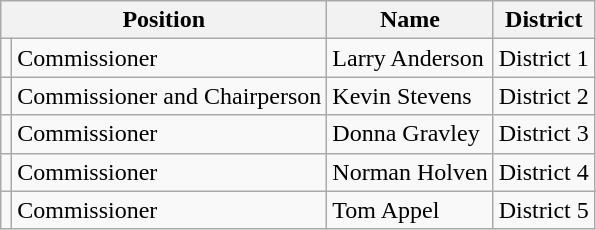<table class="wikitable">
<tr>
<th colspan="2">Position</th>
<th>Name</th>
<th>District</th>
</tr>
<tr>
<td></td>
<td>Commissioner</td>
<td>Larry Anderson</td>
<td>District 1</td>
</tr>
<tr>
<td></td>
<td>Commissioner and Chairperson</td>
<td>Kevin Stevens</td>
<td>District 2</td>
</tr>
<tr>
<td></td>
<td>Commissioner</td>
<td>Donna Gravley</td>
<td>District 3</td>
</tr>
<tr>
<td></td>
<td>Commissioner</td>
<td>Norman Holven</td>
<td>District 4</td>
</tr>
<tr>
<td></td>
<td>Commissioner</td>
<td>Tom Appel</td>
<td>District 5</td>
</tr>
</table>
